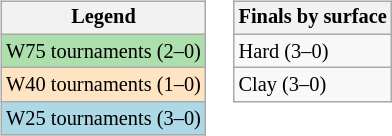<table>
<tr valign=top>
<td><br><table class="wikitable" style="font-size:85%">
<tr>
<th>Legend</th>
</tr>
<tr style="background:#addfad;">
<td>W75 tournaments (2–0)</td>
</tr>
<tr style="background:#ffe4c4;">
<td>W40 tournaments (1–0)</td>
</tr>
<tr style="background:lightblue;">
<td>W25 tournaments (3–0)</td>
</tr>
</table>
</td>
<td><br><table class="wikitable" style="font-size:85%">
<tr>
<th>Finals by surface</th>
</tr>
<tr>
<td>Hard (3–0)</td>
</tr>
<tr>
<td>Clay (3–0)</td>
</tr>
</table>
</td>
</tr>
</table>
